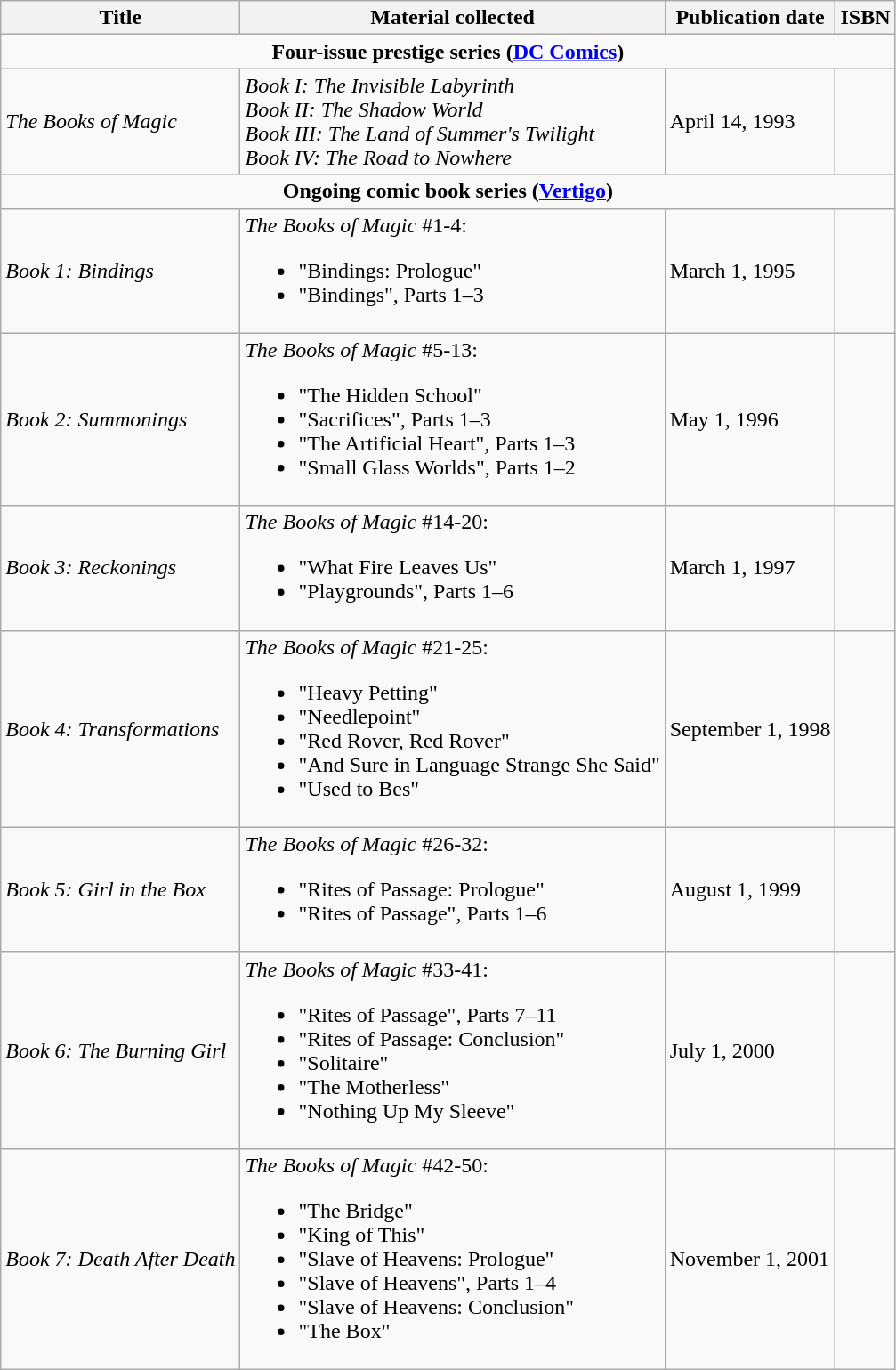<table class="wikitable">
<tr>
<th>Title</th>
<th>Material collected</th>
<th>Publication date</th>
<th>ISBN</th>
</tr>
<tr>
<td colspan="4" align="center"><strong>Four-issue prestige series (<a href='#'>DC Comics</a>)</strong></td>
</tr>
<tr>
<td><em>The Books of Magic</em></td>
<td><em>Book I: The Invisible Labyrinth</em><br><em>Book II: The Shadow World</em><br><em>Book III: The Land of Summer's Twilight</em><br><em>Book IV: The Road to Nowhere</em></td>
<td>April 14, 1993</td>
<td></td>
</tr>
<tr>
<td colspan="4" align="center"><strong>Ongoing comic book series (<a href='#'>Vertigo</a>)</strong></td>
</tr>
<tr>
<td><em>Book 1: Bindings</em></td>
<td><em>The Books of Magic</em> #1-4:<br><ul><li>"Bindings: Prologue"</li><li>"Bindings", Parts 1–3</li></ul></td>
<td>March 1, 1995</td>
<td></td>
</tr>
<tr>
<td><em>Book 2: Summonings</em></td>
<td><em>The Books of Magic</em> #5-13:<br><ul><li>"The Hidden School"</li><li>"Sacrifices", Parts 1–3</li><li>"The Artificial Heart", Parts 1–3</li><li>"Small Glass Worlds", Parts 1–2</li></ul></td>
<td>May 1, 1996</td>
<td></td>
</tr>
<tr>
<td><em>Book 3: Reckonings</em></td>
<td><em>The Books of Magic</em> #14-20:<br><ul><li>"What Fire Leaves Us"</li><li>"Playgrounds", Parts 1–6</li></ul></td>
<td>March 1, 1997</td>
<td></td>
</tr>
<tr>
<td><em>Book 4: Transformations</em></td>
<td><em>The Books of Magic</em> #21-25:<br><ul><li>"Heavy Petting"</li><li>"Needlepoint"</li><li>"Red Rover, Red Rover"</li><li>"And Sure in Language Strange She Said"</li><li>"Used to Bes"</li></ul></td>
<td>September 1, 1998</td>
<td></td>
</tr>
<tr>
<td><em>Book 5: Girl in the Box</em></td>
<td><em>The Books of Magic</em> #26-32:<br><ul><li>"Rites of Passage: Prologue"</li><li>"Rites of Passage", Parts 1–6</li></ul></td>
<td>August 1, 1999</td>
<td></td>
</tr>
<tr>
<td><em>Book 6: The Burning Girl</em></td>
<td><em>The Books of Magic</em> #33-41:<br><ul><li>"Rites of Passage", Parts 7–11</li><li>"Rites of Passage: Conclusion"</li><li>"Solitaire"</li><li>"The Motherless"</li><li>"Nothing Up My Sleeve"</li></ul></td>
<td>July 1, 2000</td>
<td></td>
</tr>
<tr>
<td><em>Book 7: Death After Death</em></td>
<td><em>The Books of Magic</em> #42-50:<br><ul><li>"The Bridge"</li><li>"King of This"</li><li>"Slave of Heavens: Prologue"</li><li>"Slave of Heavens", Parts 1–4</li><li>"Slave of Heavens: Conclusion"</li><li>"The Box"</li></ul></td>
<td>November 1, 2001</td>
<td></td>
</tr>
</table>
